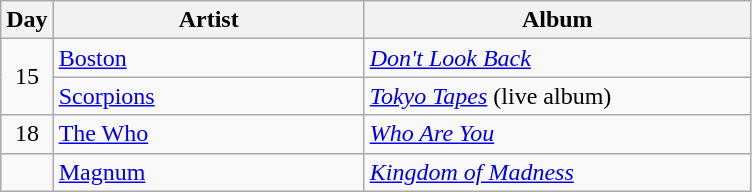<table class="wikitable" border="1">
<tr>
<th>Day</th>
<th width="200">Artist</th>
<th width="250">Album</th>
</tr>
<tr>
<td rowspan="2" style="text-align:center;">15</td>
<td><a href='#'>Boston</a></td>
<td><em><a href='#'>Don't Look Back</a></em></td>
</tr>
<tr>
<td><a href='#'>Scorpions</a></td>
<td><em><a href='#'>Tokyo Tapes</a></em> (live album)</td>
</tr>
<tr>
<td style="text-align:center;" rowspan="1">18</td>
<td><a href='#'>The Who</a></td>
<td><em><a href='#'>Who Are You</a></em></td>
</tr>
<tr>
<td style="text-align:center;" rowspan="1"></td>
<td><a href='#'>Magnum</a></td>
<td><em><a href='#'>Kingdom of Madness</a></em></td>
</tr>
</table>
